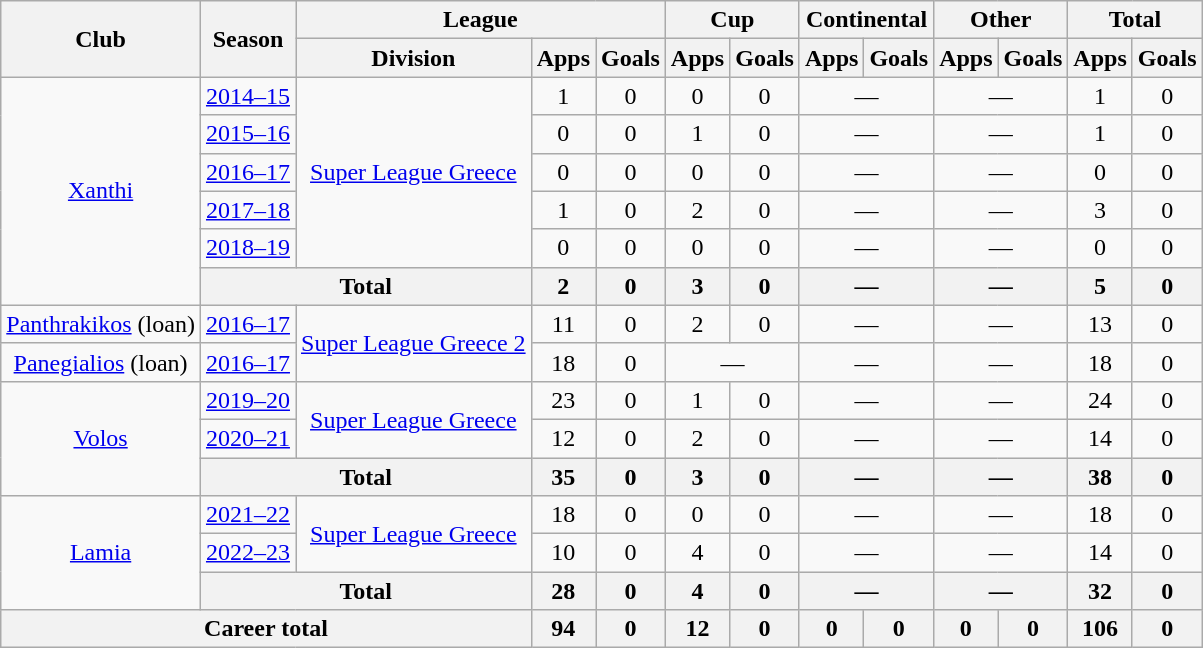<table class="wikitable" style="text-align:center">
<tr>
<th rowspan=2>Club</th>
<th rowspan=2>Season</th>
<th colspan=3>League</th>
<th colspan=2>Cup</th>
<th colspan=2>Continental</th>
<th colspan=2>Other</th>
<th colspan=2>Total</th>
</tr>
<tr>
<th>Division</th>
<th>Apps</th>
<th>Goals</th>
<th>Apps</th>
<th>Goals</th>
<th>Apps</th>
<th>Goals</th>
<th>Apps</th>
<th>Goals</th>
<th>Apps</th>
<th>Goals</th>
</tr>
<tr>
<td rowspan="6"><a href='#'>Xanthi</a></td>
<td><a href='#'>2014–15</a></td>
<td rowspan="5"><a href='#'>Super League Greece</a></td>
<td>1</td>
<td>0</td>
<td>0</td>
<td>0</td>
<td colspan="2">—</td>
<td colspan="2">—</td>
<td>1</td>
<td>0</td>
</tr>
<tr>
<td><a href='#'>2015–16</a></td>
<td>0</td>
<td>0</td>
<td>1</td>
<td>0</td>
<td colspan="2">—</td>
<td colspan="2">—</td>
<td>1</td>
<td>0</td>
</tr>
<tr>
<td><a href='#'>2016–17</a></td>
<td>0</td>
<td>0</td>
<td>0</td>
<td>0</td>
<td colspan="2">—</td>
<td colspan="2">—</td>
<td>0</td>
<td>0</td>
</tr>
<tr>
<td><a href='#'>2017–18</a></td>
<td>1</td>
<td>0</td>
<td>2</td>
<td>0</td>
<td colspan="2">—</td>
<td colspan="2">—</td>
<td>3</td>
<td>0</td>
</tr>
<tr>
<td><a href='#'>2018–19</a></td>
<td>0</td>
<td>0</td>
<td>0</td>
<td>0</td>
<td colspan="2">—</td>
<td colspan="2">—</td>
<td>0</td>
<td>0</td>
</tr>
<tr>
<th colspan="2">Total</th>
<th>2</th>
<th>0</th>
<th>3</th>
<th>0</th>
<th colspan="2">—</th>
<th colspan="2">—</th>
<th>5</th>
<th>0</th>
</tr>
<tr>
<td><a href='#'>Panthrakikos</a> (loan)</td>
<td><a href='#'>2016–17</a></td>
<td rowspan="2"><a href='#'>Super League Greece 2</a></td>
<td>11</td>
<td>0</td>
<td>2</td>
<td>0</td>
<td colspan="2">—</td>
<td colspan="2">—</td>
<td>13</td>
<td>0</td>
</tr>
<tr>
<td><a href='#'>Panegialios</a> (loan)</td>
<td><a href='#'>2016–17</a></td>
<td>18</td>
<td>0</td>
<td colspan="2">—</td>
<td colspan="2">—</td>
<td colspan="2">—</td>
<td>18</td>
<td>0</td>
</tr>
<tr>
<td rowspan="3"><a href='#'>Volos</a></td>
<td><a href='#'>2019–20</a></td>
<td rowspan="2"><a href='#'>Super League Greece</a></td>
<td>23</td>
<td>0</td>
<td>1</td>
<td>0</td>
<td colspan="2">—</td>
<td colspan="2">—</td>
<td>24</td>
<td>0</td>
</tr>
<tr>
<td><a href='#'>2020–21</a></td>
<td>12</td>
<td>0</td>
<td>2</td>
<td>0</td>
<td colspan="2">—</td>
<td colspan="2">—</td>
<td>14</td>
<td>0</td>
</tr>
<tr>
<th colspan="2">Total</th>
<th>35</th>
<th>0</th>
<th>3</th>
<th>0</th>
<th colspan="2">—</th>
<th colspan="2">—</th>
<th>38</th>
<th>0</th>
</tr>
<tr>
<td rowspan="3"><a href='#'>Lamia</a></td>
<td><a href='#'>2021–22</a></td>
<td rowspan="2"><a href='#'>Super League Greece</a></td>
<td>18</td>
<td>0</td>
<td>0</td>
<td>0</td>
<td colspan="2">—</td>
<td colspan="2">—</td>
<td>18</td>
<td>0</td>
</tr>
<tr>
<td><a href='#'>2022–23</a></td>
<td>10</td>
<td>0</td>
<td>4</td>
<td>0</td>
<td colspan="2">—</td>
<td colspan="2">—</td>
<td>14</td>
<td>0</td>
</tr>
<tr>
<th colspan="2">Total</th>
<th>28</th>
<th>0</th>
<th>4</th>
<th>0</th>
<th colspan="2">—</th>
<th colspan="2">—</th>
<th>32</th>
<th>0</th>
</tr>
<tr>
<th colspan="3">Career total</th>
<th>94</th>
<th>0</th>
<th>12</th>
<th>0</th>
<th>0</th>
<th>0</th>
<th>0</th>
<th>0</th>
<th>106</th>
<th>0</th>
</tr>
</table>
